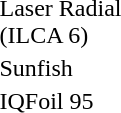<table>
<tr>
<td>Laser Radial<br> (ILCA 6)</td>
<td></td>
<td></td>
<td></td>
</tr>
<tr>
<td>Sunfish</td>
<td></td>
<td></td>
<td></td>
</tr>
<tr>
<td>IQFoil 95</td>
<td></td>
<td></td>
<td></td>
</tr>
</table>
